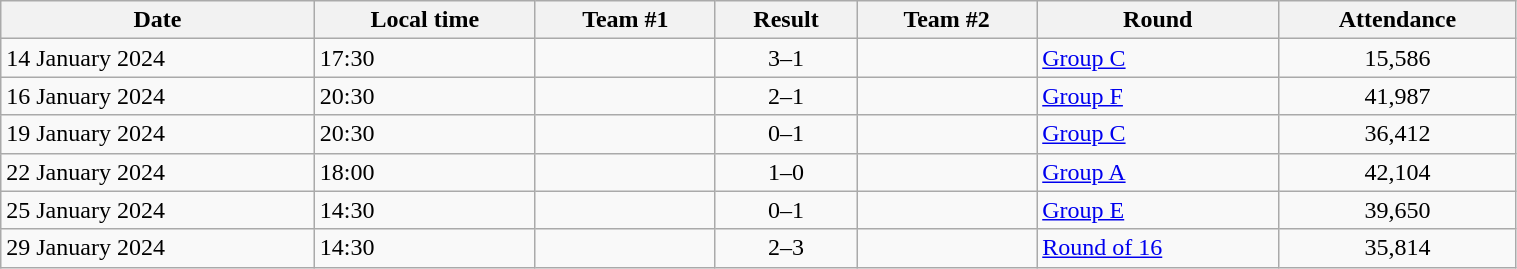<table class="wikitable" style="text-align: left;" width="80%">
<tr>
<th>Date</th>
<th>Local time</th>
<th>Team #1</th>
<th>Result</th>
<th>Team #2</th>
<th>Round</th>
<th>Attendance</th>
</tr>
<tr>
<td>14 January 2024</td>
<td>17:30</td>
<td></td>
<td style="text-align:center;">3–1</td>
<td></td>
<td><a href='#'>Group C</a></td>
<td style="text-align:center;">15,586</td>
</tr>
<tr>
<td>16 January 2024</td>
<td>20:30</td>
<td></td>
<td style="text-align:center;">2–1</td>
<td></td>
<td><a href='#'>Group F</a></td>
<td style="text-align:center;">41,987</td>
</tr>
<tr>
<td>19 January 2024</td>
<td>20:30</td>
<td></td>
<td style="text-align:center;">0–1</td>
<td></td>
<td><a href='#'>Group C</a></td>
<td style="text-align:center;">36,412</td>
</tr>
<tr>
<td>22 January 2024</td>
<td>18:00</td>
<td></td>
<td style="text-align:center;">1–0</td>
<td></td>
<td><a href='#'>Group A</a></td>
<td style="text-align:center;">42,104</td>
</tr>
<tr>
<td>25 January 2024</td>
<td>14:30</td>
<td></td>
<td style="text-align:center;">0–1</td>
<td></td>
<td><a href='#'>Group E</a></td>
<td style="text-align:center;">39,650</td>
</tr>
<tr>
<td>29 January 2024</td>
<td>14:30</td>
<td></td>
<td style="text-align:center;">2–3</td>
<td></td>
<td><a href='#'>Round of 16</a></td>
<td style="text-align:center;">35,814</td>
</tr>
</table>
